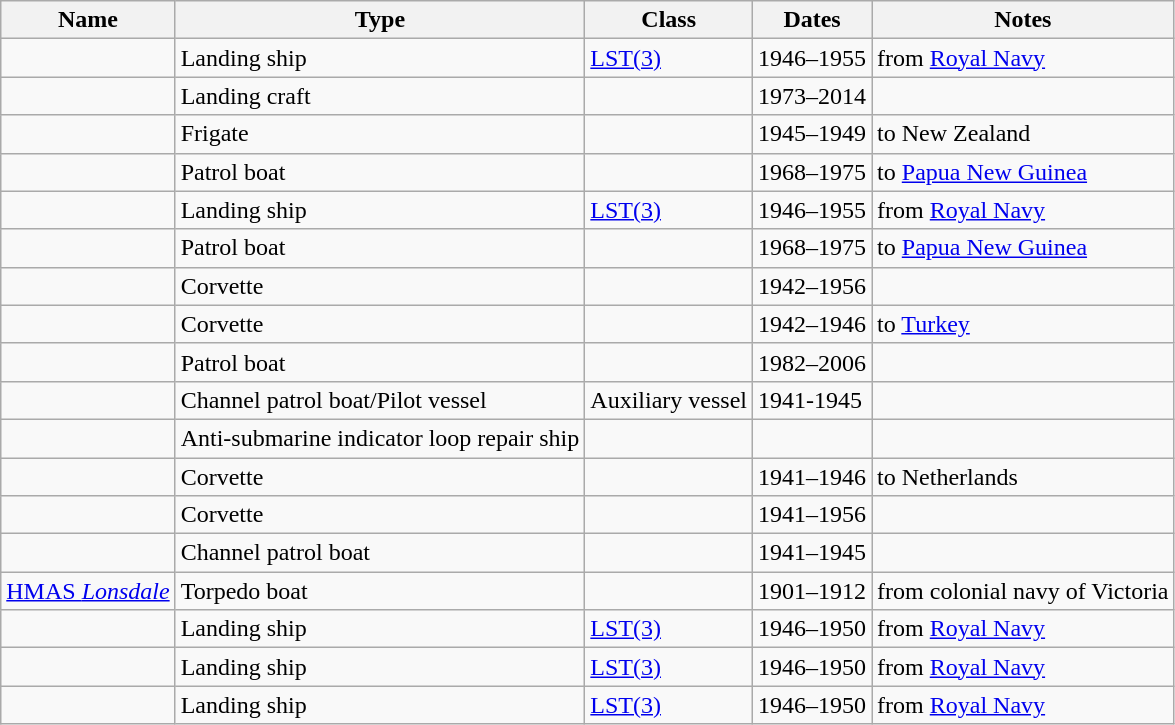<table class="wikitable sortable" border="1">
<tr>
<th>Name</th>
<th>Type</th>
<th>Class</th>
<th>Dates</th>
<th>Notes</th>
</tr>
<tr>
<td></td>
<td>Landing ship</td>
<td><a href='#'>LST(3)</a></td>
<td>1946–1955</td>
<td>from <a href='#'>Royal Navy</a></td>
</tr>
<tr>
<td></td>
<td>Landing craft</td>
<td></td>
<td>1973–2014</td>
<td> </td>
</tr>
<tr>
<td></td>
<td>Frigate</td>
<td></td>
<td>1945–1949</td>
<td>to New Zealand</td>
</tr>
<tr>
<td></td>
<td>Patrol boat</td>
<td></td>
<td>1968–1975</td>
<td>to <a href='#'>Papua New Guinea</a></td>
</tr>
<tr>
<td></td>
<td>Landing ship</td>
<td><a href='#'>LST(3)</a></td>
<td>1946–1955</td>
<td>from <a href='#'>Royal Navy</a></td>
</tr>
<tr>
<td></td>
<td>Patrol boat</td>
<td></td>
<td>1968–1975</td>
<td>to <a href='#'>Papua New Guinea</a></td>
</tr>
<tr>
<td></td>
<td>Corvette</td>
<td></td>
<td>1942–1956</td>
<td> </td>
</tr>
<tr>
<td></td>
<td>Corvette</td>
<td></td>
<td>1942–1946</td>
<td>to <a href='#'>Turkey</a></td>
</tr>
<tr>
<td></td>
<td>Patrol boat</td>
<td></td>
<td>1982–2006</td>
<td> </td>
</tr>
<tr>
<td></td>
<td>Channel patrol boat/Pilot vessel</td>
<td>Auxiliary vessel</td>
<td>1941-1945</td>
<td> </td>
</tr>
<tr>
<td></td>
<td>Anti-submarine indicator loop repair ship</td>
<td> </td>
<td> </td>
<td> </td>
</tr>
<tr>
<td></td>
<td>Corvette</td>
<td></td>
<td>1941–1946</td>
<td>to Netherlands</td>
</tr>
<tr>
<td></td>
<td>Corvette</td>
<td></td>
<td>1941–1956</td>
<td> </td>
</tr>
<tr>
<td></td>
<td>Channel patrol boat</td>
<td> </td>
<td>1941–1945</td>
<td> </td>
</tr>
<tr>
<td><a href='#'>HMAS <em>Lonsdale</em></a></td>
<td>Torpedo boat</td>
<td> </td>
<td>1901–1912</td>
<td>from colonial navy of Victoria</td>
</tr>
<tr>
<td></td>
<td>Landing ship</td>
<td><a href='#'>LST(3)</a></td>
<td>1946–1950</td>
<td>from <a href='#'>Royal Navy</a></td>
</tr>
<tr>
<td></td>
<td>Landing ship</td>
<td><a href='#'>LST(3)</a></td>
<td>1946–1950</td>
<td>from <a href='#'>Royal Navy</a></td>
</tr>
<tr>
<td></td>
<td>Landing ship</td>
<td><a href='#'>LST(3)</a></td>
<td>1946–1950</td>
<td>from <a href='#'>Royal Navy</a></td>
</tr>
</table>
